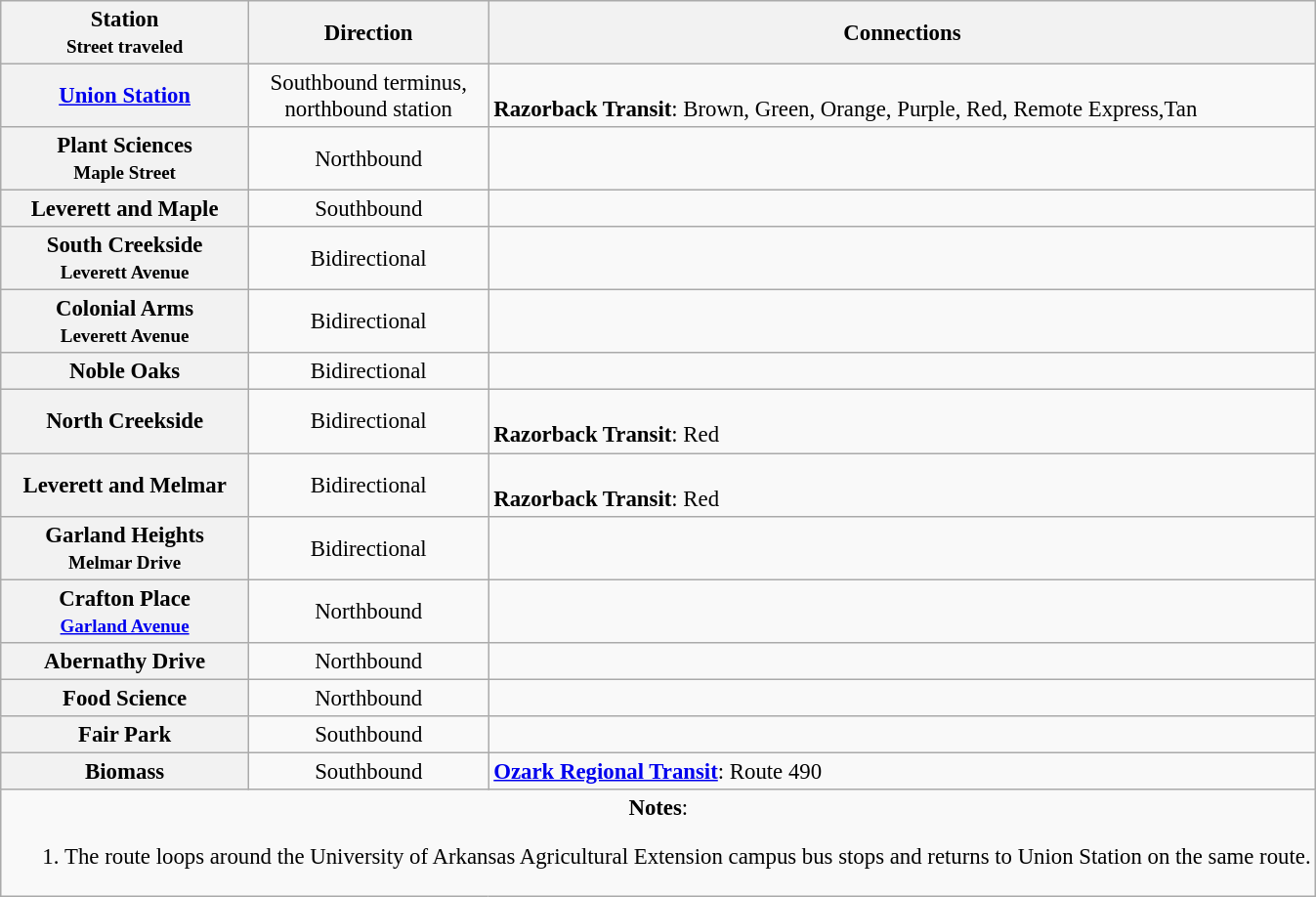<table class="wikitable" style="font-size: 95%;">
<tr>
<th>Station<br><small>Street traveled</small></th>
<th>Direction</th>
<th>Connections</th>
</tr>
<tr>
<th><a href='#'>Union Station</a><br></th>
<td style="text-align:center;">Southbound terminus,<br>northbound station</td>
<td><br><strong>Razorback Transit</strong>: Brown, Green, Orange, Purple, Red, Remote Express,Tan</td>
</tr>
<tr>
<th>Plant Sciences<br><small>Maple Street</small></th>
<td style="text-align:center;">Northbound</td>
<td></td>
</tr>
<tr>
<th>Leverett and Maple<br></th>
<td style="text-align:center;">Southbound</td>
<td></td>
</tr>
<tr>
<th>South Creekside<br><small>Leverett Avenue</small></th>
<td style="text-align:center;">Bidirectional</td>
<td></td>
</tr>
<tr>
<th>Colonial Arms<br><small>Leverett Avenue</small></th>
<td style="text-align:center;">Bidirectional</td>
<td></td>
</tr>
<tr>
<th>Noble Oaks</th>
<td style="text-align:center;">Bidirectional</td>
<td></td>
</tr>
<tr>
<th>North Creekside</th>
<td style="text-align:center;">Bidirectional</td>
<td><br><strong>Razorback Transit</strong>: Red</td>
</tr>
<tr>
<th>Leverett and Melmar</th>
<td style="text-align:center;">Bidirectional</td>
<td><br><strong>Razorback Transit</strong>: Red</td>
</tr>
<tr>
<th>Garland Heights<br><small>Melmar Drive</small></th>
<td style="text-align:center;">Bidirectional</td>
<td></td>
</tr>
<tr>
<th>Crafton Place<br><small><a href='#'>Garland Avenue</a></small></th>
<td style="text-align:center;">Northbound</td>
<td></td>
</tr>
<tr>
<th>Abernathy Drive</th>
<td style="text-align:center;">Northbound</td>
<td></td>
</tr>
<tr>
<th>Food Science</th>
<td style="text-align:center;">Northbound</td>
<td></td>
</tr>
<tr>
<th>Fair Park<br></th>
<td style="text-align:center;">Southbound</td>
<td></td>
</tr>
<tr>
<th>Biomass</th>
<td style="text-align:center;">Southbound</td>
<td><strong><a href='#'>Ozark Regional Transit</a></strong>: Route 490</td>
</tr>
<tr>
<td colspan="3" style="text-align:center;"><strong>Notes</strong>:<br><ol><li>The route loops around the University of Arkansas Agricultural Extension campus bus stops and returns to Union Station on the same route.</li></ol></td>
</tr>
</table>
